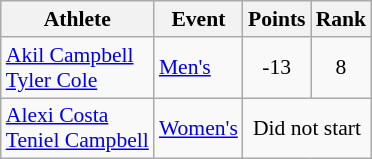<table class=wikitable style=font-size:90%;text-align:center>
<tr>
<th>Athlete</th>
<th>Event</th>
<th>Points</th>
<th>Rank</th>
</tr>
<tr>
<td style="text-align:left"><a href='#'>Akil Campbell</a><br><a href='#'>Tyler Cole</a></td>
<td style="text-align:left"><a href='#'>Men's</a></td>
<td>-13</td>
<td>8</td>
</tr>
<tr>
<td style="text-align:left"><a href='#'>Alexi Costa</a><br><a href='#'>Teniel Campbell</a></td>
<td style="text-align:left"><a href='#'>Women's</a></td>
<td colspan=2>Did not start</td>
</tr>
</table>
